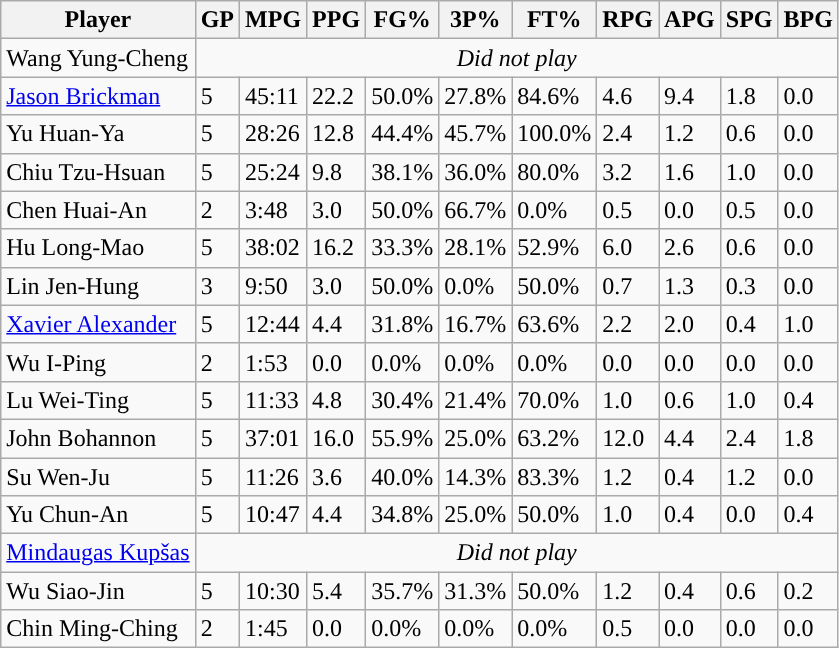<table class="wikitable">
<tr>
<th>Player</th>
<th>GP</th>
<th>MPG</th>
<th>PPG</th>
<th>FG%</th>
<th>3P%</th>
<th>FT%</th>
<th>RPG</th>
<th>APG</th>
<th>SPG</th>
<th>BPG</th>
</tr>
<tr>
<td>Wang Yung-Cheng</td>
<td colspan=10 align=center><em>Did not play</em></td>
</tr>
<tr>
<td><a href='#'>Jason Brickman</a></td>
<td>5</td>
<td>45:11</td>
<td>22.2</td>
<td>50.0%</td>
<td>27.8%</td>
<td>84.6%</td>
<td>4.6</td>
<td>9.4</td>
<td>1.8</td>
<td>0.0</td>
</tr>
<tr>
<td>Yu Huan-Ya</td>
<td>5</td>
<td>28:26</td>
<td>12.8</td>
<td>44.4%</td>
<td>45.7%</td>
<td>100.0%</td>
<td>2.4</td>
<td>1.2</td>
<td>0.6</td>
<td>0.0</td>
</tr>
<tr>
<td>Chiu Tzu-Hsuan</td>
<td>5</td>
<td>25:24</td>
<td>9.8</td>
<td>38.1%</td>
<td>36.0%</td>
<td>80.0%</td>
<td>3.2</td>
<td>1.6</td>
<td>1.0</td>
<td>0.0</td>
</tr>
<tr>
<td>Chen Huai-An</td>
<td>2</td>
<td>3:48</td>
<td>3.0</td>
<td>50.0%</td>
<td>66.7%</td>
<td>0.0%</td>
<td>0.5</td>
<td>0.0</td>
<td>0.5</td>
<td>0.0</td>
</tr>
<tr>
<td>Hu Long-Mao</td>
<td>5</td>
<td>38:02</td>
<td>16.2</td>
<td>33.3%</td>
<td>28.1%</td>
<td>52.9%</td>
<td>6.0</td>
<td>2.6</td>
<td>0.6</td>
<td>0.0</td>
</tr>
<tr>
<td>Lin Jen-Hung</td>
<td>3</td>
<td>9:50</td>
<td>3.0</td>
<td>50.0%</td>
<td>0.0%</td>
<td>50.0%</td>
<td>0.7</td>
<td>1.3</td>
<td>0.3</td>
<td>0.0</td>
</tr>
<tr>
<td><a href='#'>Xavier Alexander</a></td>
<td>5</td>
<td>12:44</td>
<td>4.4</td>
<td>31.8%</td>
<td>16.7%</td>
<td>63.6%</td>
<td>2.2</td>
<td>2.0</td>
<td>0.4</td>
<td>1.0</td>
</tr>
<tr>
<td>Wu I-Ping</td>
<td>2</td>
<td>1:53</td>
<td>0.0</td>
<td>0.0%</td>
<td>0.0%</td>
<td>0.0%</td>
<td>0.0</td>
<td>0.0</td>
<td>0.0</td>
<td>0.0</td>
</tr>
<tr>
<td>Lu Wei-Ting</td>
<td>5</td>
<td>11:33</td>
<td>4.8</td>
<td>30.4%</td>
<td>21.4%</td>
<td>70.0%</td>
<td>1.0</td>
<td>0.6</td>
<td>1.0</td>
<td>0.4</td>
</tr>
<tr>
<td>John Bohannon</td>
<td>5</td>
<td>37:01</td>
<td>16.0</td>
<td>55.9%</td>
<td>25.0%</td>
<td>63.2%</td>
<td>12.0</td>
<td>4.4</td>
<td>2.4</td>
<td>1.8</td>
</tr>
<tr>
<td>Su Wen-Ju</td>
<td>5</td>
<td>11:26</td>
<td>3.6</td>
<td>40.0%</td>
<td>14.3%</td>
<td>83.3%</td>
<td>1.2</td>
<td>0.4</td>
<td>1.2</td>
<td>0.0</td>
</tr>
<tr>
<td>Yu Chun-An</td>
<td>5</td>
<td>10:47</td>
<td>4.4</td>
<td>34.8%</td>
<td>25.0%</td>
<td>50.0%</td>
<td>1.0</td>
<td>0.4</td>
<td>0.0</td>
<td>0.4</td>
</tr>
<tr>
<td><a href='#'>Mindaugas Kupšas</a></td>
<td colspan=10 align=center><em>Did not play</em></td>
</tr>
<tr>
<td>Wu Siao-Jin</td>
<td>5</td>
<td>10:30</td>
<td>5.4</td>
<td>35.7%</td>
<td>31.3%</td>
<td>50.0%</td>
<td>1.2</td>
<td>0.4</td>
<td>0.6</td>
<td>0.2</td>
</tr>
<tr>
<td>Chin Ming-Ching</td>
<td>2</td>
<td>1:45</td>
<td>0.0</td>
<td>0.0%</td>
<td>0.0%</td>
<td>0.0%</td>
<td>0.5</td>
<td>0.0</td>
<td>0.0</td>
<td>0.0</td>
</tr>
</table>
